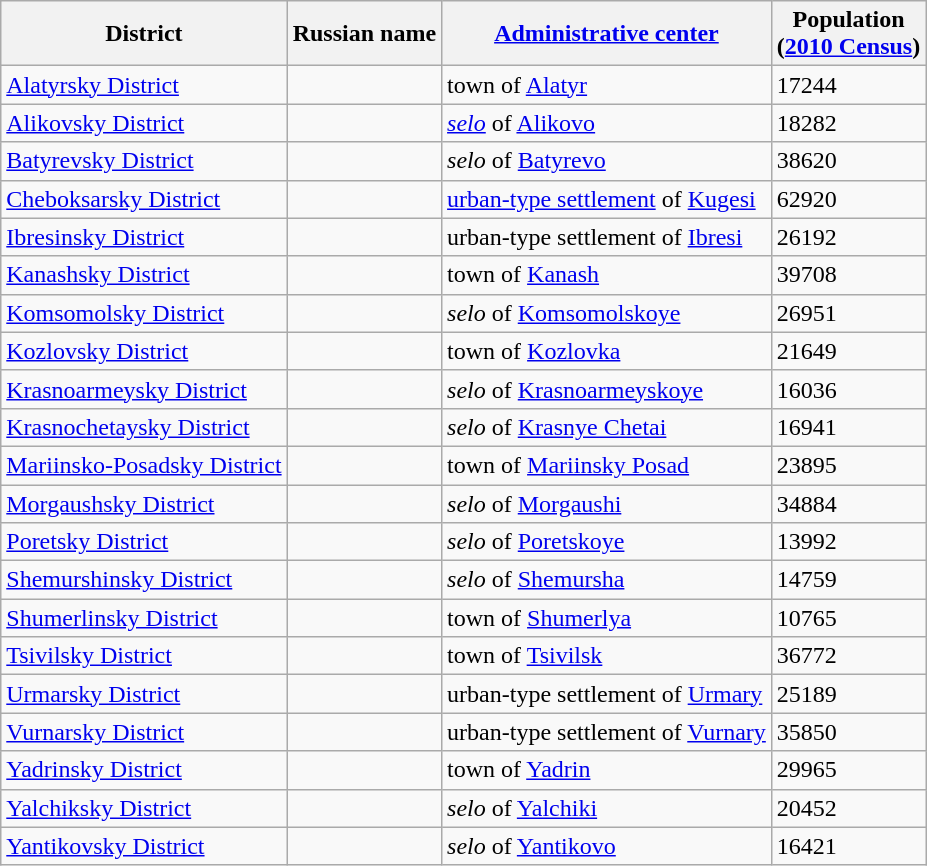<table class="wikitable sortable">
<tr>
<th>District</th>
<th>Russian name</th>
<th><a href='#'>Administrative center</a></th>
<th>Population<br>(<a href='#'>2010 Census</a>)</th>
</tr>
<tr>
<td><a href='#'>Alatyrsky District</a></td>
<td></td>
<td>town of <a href='#'>Alatyr</a></td>
<td>17244</td>
</tr>
<tr>
<td><a href='#'>Alikovsky District</a></td>
<td></td>
<td><em><a href='#'>selo</a></em> of <a href='#'>Alikovo</a></td>
<td>18282</td>
</tr>
<tr>
<td><a href='#'>Batyrevsky District</a></td>
<td></td>
<td><em>selo</em> of <a href='#'>Batyrevo</a></td>
<td>38620</td>
</tr>
<tr>
<td><a href='#'>Cheboksarsky District</a></td>
<td></td>
<td><a href='#'>urban-type settlement</a> of <a href='#'>Kugesi</a></td>
<td>62920</td>
</tr>
<tr>
<td><a href='#'>Ibresinsky District</a></td>
<td></td>
<td>urban-type settlement of <a href='#'>Ibresi</a></td>
<td>26192</td>
</tr>
<tr>
<td><a href='#'>Kanashsky District</a></td>
<td></td>
<td>town of <a href='#'>Kanash</a></td>
<td>39708</td>
</tr>
<tr>
<td><a href='#'>Komsomolsky District</a></td>
<td></td>
<td><em>selo</em> of <a href='#'>Komsomolskoye</a></td>
<td>26951</td>
</tr>
<tr>
<td><a href='#'>Kozlovsky District</a></td>
<td></td>
<td>town of <a href='#'>Kozlovka</a></td>
<td>21649</td>
</tr>
<tr>
<td><a href='#'>Krasnoarmeysky District</a></td>
<td></td>
<td><em>selo</em> of <a href='#'>Krasnoarmeyskoye</a></td>
<td>16036</td>
</tr>
<tr>
<td><a href='#'>Krasnochetaysky District</a></td>
<td></td>
<td><em>selo</em> of <a href='#'>Krasnye Chetai</a></td>
<td>16941</td>
</tr>
<tr>
<td><a href='#'>Mariinsko-Posadsky District</a></td>
<td></td>
<td>town of <a href='#'>Mariinsky Posad</a></td>
<td>23895</td>
</tr>
<tr>
<td><a href='#'>Morgaushsky District</a></td>
<td></td>
<td><em>selo</em> of <a href='#'>Morgaushi</a></td>
<td>34884</td>
</tr>
<tr>
<td><a href='#'>Poretsky District</a></td>
<td></td>
<td><em>selo</em> of <a href='#'>Poretskoye</a></td>
<td>13992</td>
</tr>
<tr>
<td><a href='#'>Shemurshinsky District</a></td>
<td></td>
<td><em>selo</em> of <a href='#'>Shemursha</a></td>
<td>14759</td>
</tr>
<tr>
<td><a href='#'>Shumerlinsky District</a></td>
<td></td>
<td>town of <a href='#'>Shumerlya</a></td>
<td>10765</td>
</tr>
<tr>
<td><a href='#'>Tsivilsky District</a></td>
<td></td>
<td>town of <a href='#'>Tsivilsk</a></td>
<td>36772</td>
</tr>
<tr>
<td><a href='#'>Urmarsky District</a></td>
<td></td>
<td>urban-type settlement of <a href='#'>Urmary</a></td>
<td>25189</td>
</tr>
<tr>
<td><a href='#'>Vurnarsky District</a></td>
<td></td>
<td>urban-type settlement of <a href='#'>Vurnary</a></td>
<td>35850</td>
</tr>
<tr>
<td><a href='#'>Yadrinsky District</a></td>
<td></td>
<td>town of <a href='#'>Yadrin</a></td>
<td>29965</td>
</tr>
<tr>
<td><a href='#'>Yalchiksky District</a></td>
<td></td>
<td><em>selo</em> of <a href='#'>Yalchiki</a></td>
<td>20452</td>
</tr>
<tr>
<td><a href='#'>Yantikovsky District</a></td>
<td></td>
<td><em>selo</em> of <a href='#'>Yantikovo</a></td>
<td>16421</td>
</tr>
</table>
